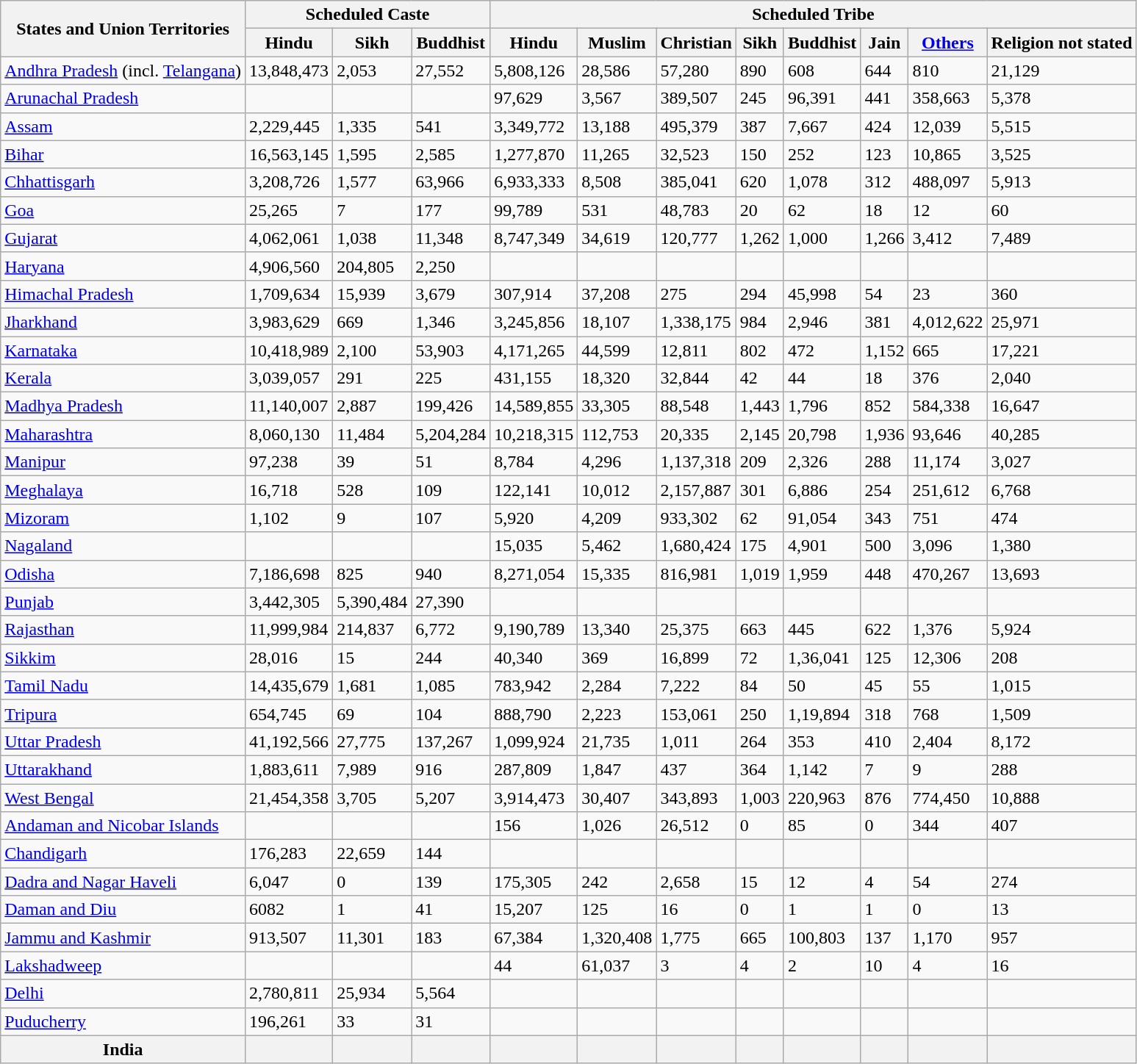<table class="wikitable sortable static-row-numbers static-row-header-text defaultright col1left hover-highlight">
<tr>
<th rowspan="2">States and Union Territories</th>
<th colspan="3">Scheduled Caste</th>
<th colspan="8">Scheduled Tribe</th>
</tr>
<tr>
<th>Hindu</th>
<th>Sikh</th>
<th>Buddhist</th>
<th>Hindu</th>
<th>Muslim</th>
<th>Christian</th>
<th>Sikh</th>
<th>Buddhist</th>
<th>Jain</th>
<th><a href='#'>Others</a></th>
<th>Religion not stated</th>
</tr>
<tr>
<td><a href='#'>Andhra Pradesh</a> (incl. <a href='#'>Telangana</a>)</td>
<td>13,848,473</td>
<td>2,053</td>
<td>27,552</td>
<td>5,808,126</td>
<td>28,586</td>
<td>57,280</td>
<td>890</td>
<td>608</td>
<td>644</td>
<td>810</td>
<td>21,129</td>
</tr>
<tr>
<td><a href='#'>Arunachal Pradesh</a></td>
<td></td>
<td></td>
<td></td>
<td>97,629</td>
<td>3,567</td>
<td>389,507</td>
<td>245</td>
<td>96,391</td>
<td>441</td>
<td>358,663</td>
<td>5,378</td>
</tr>
<tr>
<td><a href='#'>Assam</a></td>
<td>2,229,445</td>
<td>1,335</td>
<td>541</td>
<td>3,349,772</td>
<td>13,188</td>
<td>495,379</td>
<td>387</td>
<td>7,667</td>
<td>424</td>
<td>12,039</td>
<td>5,515</td>
</tr>
<tr>
<td><a href='#'>Bihar</a></td>
<td>16,563,145</td>
<td>1,595</td>
<td>2,585</td>
<td>1,277,870</td>
<td>11,265</td>
<td>32,523</td>
<td>150</td>
<td>252</td>
<td>123</td>
<td>10,865</td>
<td>3,525</td>
</tr>
<tr>
<td><a href='#'>Chhattisgarh</a></td>
<td>3,208,726</td>
<td>1,577</td>
<td>63,966</td>
<td>6,933,333</td>
<td>8,508</td>
<td>385,041</td>
<td>620</td>
<td>1,078</td>
<td>312</td>
<td>488,097</td>
<td>5,913</td>
</tr>
<tr>
<td><a href='#'>Goa</a></td>
<td>25,265</td>
<td>7</td>
<td>177</td>
<td>99,789</td>
<td>531</td>
<td>48,783</td>
<td>20</td>
<td>62</td>
<td>18</td>
<td>12</td>
<td>60</td>
</tr>
<tr>
<td><a href='#'>Gujarat</a></td>
<td>4,062,061</td>
<td>1,038</td>
<td>11,348</td>
<td>8,747,349</td>
<td>34,619</td>
<td>120,777</td>
<td>1,262</td>
<td>1,000</td>
<td>1,266</td>
<td>3,412</td>
<td>7,489</td>
</tr>
<tr>
<td><a href='#'>Haryana</a></td>
<td>4,906,560</td>
<td>204,805</td>
<td>2,250</td>
<td></td>
<td></td>
<td></td>
<td></td>
<td></td>
<td></td>
<td></td>
<td></td>
</tr>
<tr>
<td><a href='#'>Himachal Pradesh</a></td>
<td>1,709,634</td>
<td>15,939</td>
<td>3,679</td>
<td>307,914</td>
<td>37,208</td>
<td>275</td>
<td>294</td>
<td>45,998</td>
<td>54</td>
<td>23</td>
<td>360</td>
</tr>
<tr>
<td><a href='#'>Jharkhand</a></td>
<td>3,983,629</td>
<td>669</td>
<td>1,346</td>
<td>3,245,856</td>
<td>18,107</td>
<td>1,338,175</td>
<td>984</td>
<td>2,946</td>
<td>381</td>
<td>4,012,622</td>
<td>25,971</td>
</tr>
<tr>
<td><a href='#'>Karnataka</a></td>
<td>10,418,989</td>
<td>2,100</td>
<td>53,903</td>
<td>4,171,265</td>
<td>44,599</td>
<td>12,811</td>
<td>802</td>
<td>472</td>
<td>1,152</td>
<td>665</td>
<td>17,221</td>
</tr>
<tr>
<td><a href='#'>Kerala</a></td>
<td>3,039,057</td>
<td>291</td>
<td>225</td>
<td>431,155</td>
<td>18,320</td>
<td>32,844</td>
<td>42</td>
<td>44</td>
<td>18</td>
<td>376</td>
<td>2,040</td>
</tr>
<tr>
<td><a href='#'>Madhya Pradesh</a></td>
<td>11,140,007</td>
<td>2,887</td>
<td>199,426</td>
<td>14,589,855</td>
<td>33,305</td>
<td>88,548</td>
<td>1,443</td>
<td>1,796</td>
<td>852</td>
<td>584,338</td>
<td>16,647</td>
</tr>
<tr>
<td><a href='#'>Maharashtra</a></td>
<td>8,060,130</td>
<td>11,484</td>
<td>5,204,284</td>
<td>10,218,315</td>
<td>112,753</td>
<td>20,335</td>
<td>2,145</td>
<td>20,798</td>
<td>1,936</td>
<td>93,646</td>
<td>40,285</td>
</tr>
<tr>
<td><a href='#'>Manipur</a></td>
<td>97,238</td>
<td>39</td>
<td>51</td>
<td>8,784</td>
<td>4,296</td>
<td>1,137,318</td>
<td>209</td>
<td>2,326</td>
<td>288</td>
<td>11,174</td>
<td>3,027</td>
</tr>
<tr>
<td><a href='#'>Meghalaya</a></td>
<td>16,718</td>
<td>528</td>
<td>109</td>
<td>122,141</td>
<td>10,012</td>
<td>2,157,887</td>
<td>301</td>
<td>6,886</td>
<td>254</td>
<td>251,612</td>
<td>6,768</td>
</tr>
<tr>
<td><a href='#'>Mizoram</a></td>
<td>1,102</td>
<td>9</td>
<td>107</td>
<td>5,920</td>
<td>4,209</td>
<td>933,302</td>
<td>62</td>
<td>91,054</td>
<td>343</td>
<td>751</td>
<td>474</td>
</tr>
<tr>
<td><a href='#'>Nagaland</a></td>
<td></td>
<td></td>
<td></td>
<td>15,035</td>
<td>5,462</td>
<td>1,680,424</td>
<td>175</td>
<td>4,901</td>
<td>500</td>
<td>3,096</td>
<td>1,380</td>
</tr>
<tr>
<td><a href='#'>Odisha</a></td>
<td>7,186,698</td>
<td>825</td>
<td>940</td>
<td>8,271,054</td>
<td>15,335</td>
<td>816,981</td>
<td>1,019</td>
<td>1,959</td>
<td>448</td>
<td>470,267</td>
<td>13,693</td>
</tr>
<tr>
<td><a href='#'>Punjab</a></td>
<td>3,442,305</td>
<td>5,390,484</td>
<td>27,390</td>
<td></td>
<td></td>
<td></td>
<td></td>
<td></td>
<td></td>
<td></td>
<td></td>
</tr>
<tr>
<td><a href='#'>Rajasthan</a></td>
<td>11,999,984</td>
<td>214,837</td>
<td>6,772</td>
<td>9,190,789</td>
<td>13,340</td>
<td>25,375</td>
<td>663</td>
<td>445</td>
<td>622</td>
<td>1,376</td>
<td>5,924</td>
</tr>
<tr>
<td><a href='#'>Sikkim</a></td>
<td>28,016</td>
<td>15</td>
<td>244</td>
<td>40,340</td>
<td>369</td>
<td>16,899</td>
<td>72</td>
<td>1,36,041</td>
<td>125</td>
<td>12,306</td>
<td>208</td>
</tr>
<tr>
<td><a href='#'>Tamil Nadu</a></td>
<td>14,435,679</td>
<td>1,681</td>
<td>1,085</td>
<td>783,942</td>
<td>2,284</td>
<td>7,222</td>
<td>84</td>
<td>50</td>
<td>45</td>
<td>55</td>
<td>1,015</td>
</tr>
<tr>
<td><a href='#'>Tripura</a></td>
<td>654,745</td>
<td>69</td>
<td>104</td>
<td>888,790</td>
<td>2,223</td>
<td>153,061</td>
<td>250</td>
<td>1,19,894</td>
<td>318</td>
<td>768</td>
<td>1,509</td>
</tr>
<tr>
<td><a href='#'>Uttar Pradesh</a></td>
<td>41,192,566</td>
<td>27,775</td>
<td>137,267</td>
<td>1,099,924</td>
<td>21,735</td>
<td>1,011</td>
<td>264</td>
<td>353</td>
<td>410</td>
<td>2,404</td>
<td>8,172</td>
</tr>
<tr>
<td><a href='#'>Uttarakhand</a></td>
<td>1,883,611</td>
<td>7,989</td>
<td>916</td>
<td>287,809</td>
<td>1,847</td>
<td>437</td>
<td>364</td>
<td>1,142</td>
<td>7</td>
<td>9</td>
<td>288</td>
</tr>
<tr>
<td><a href='#'>West Bengal</a></td>
<td>21,454,358</td>
<td>3,705</td>
<td>5,207</td>
<td>3,914,473</td>
<td>30,407</td>
<td>343,893</td>
<td>1,003</td>
<td>220,963</td>
<td>876</td>
<td>774,450</td>
<td>10,888</td>
</tr>
<tr>
<td><a href='#'>Andaman and Nicobar Islands</a></td>
<td></td>
<td></td>
<td></td>
<td>156</td>
<td>1,026</td>
<td>26,512</td>
<td>0</td>
<td>85</td>
<td>0</td>
<td>344</td>
<td>407</td>
</tr>
<tr>
<td><a href='#'>Chandigarh</a></td>
<td>176,283</td>
<td>22,659</td>
<td>144</td>
<td></td>
<td></td>
<td></td>
<td></td>
<td></td>
<td></td>
<td></td>
<td></td>
</tr>
<tr>
<td><a href='#'>Dadra and Nagar Haveli</a></td>
<td>6,047</td>
<td>0</td>
<td>139</td>
<td>175,305</td>
<td>242</td>
<td>2,658</td>
<td>15</td>
<td>12</td>
<td>4</td>
<td>54</td>
<td>274</td>
</tr>
<tr>
<td><a href='#'>Daman and Diu</a></td>
<td>6082</td>
<td>1</td>
<td>41</td>
<td>15,207</td>
<td>125</td>
<td>16</td>
<td>0</td>
<td>1</td>
<td>1</td>
<td>0</td>
<td>13</td>
</tr>
<tr>
<td><a href='#'>Jammu and Kashmir</a></td>
<td>913,507</td>
<td>11,301</td>
<td>183</td>
<td>67,384</td>
<td>1,320,408</td>
<td>1,775</td>
<td>665</td>
<td>100,803</td>
<td>137</td>
<td>1,170</td>
<td>957</td>
</tr>
<tr>
<td><a href='#'>Lakshadweep</a></td>
<td></td>
<td></td>
<td></td>
<td>44</td>
<td>61,037</td>
<td>3</td>
<td>4</td>
<td>2</td>
<td>10</td>
<td>4</td>
<td>16</td>
</tr>
<tr>
<td><a href='#'>Delhi</a></td>
<td>2,780,811</td>
<td>25,934</td>
<td>5,564</td>
<td></td>
<td></td>
<td></td>
<td></td>
<td></td>
<td></td>
<td></td>
<td></td>
</tr>
<tr>
<td><a href='#'>Puducherry</a></td>
<td>196,261</td>
<td>33</td>
<td>31</td>
<td></td>
<td></td>
<td></td>
<td></td>
<td></td>
<td></td>
<td></td>
<td></td>
</tr>
<tr>
<th>India<br></th>
<th></th>
<th></th>
<th></th>
<th></th>
<th></th>
<th></th>
<th></th>
<th></th>
<th></th>
<th></th>
<th></th>
</tr>
</table>
